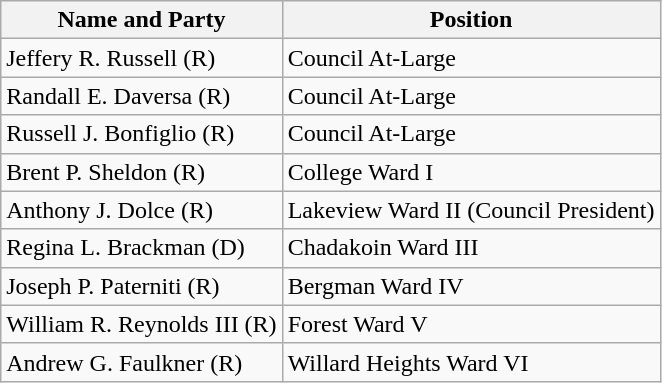<table class="wikitable">
<tr>
<th>Name and Party</th>
<th>Position</th>
</tr>
<tr>
<td>Jeffery R. Russell (R)</td>
<td>Council At-Large</td>
</tr>
<tr>
<td>Randall E. Daversa (R)</td>
<td>Council At-Large</td>
</tr>
<tr>
<td>Russell J. Bonfiglio (R)</td>
<td>Council At-Large</td>
</tr>
<tr>
<td>Brent P. Sheldon (R)</td>
<td>College Ward I</td>
</tr>
<tr>
<td>Anthony J. Dolce (R)</td>
<td>Lakeview Ward II (Council President)</td>
</tr>
<tr>
<td>Regina L. Brackman (D)</td>
<td>Chadakoin Ward III</td>
</tr>
<tr>
<td>Joseph P. Paterniti (R)</td>
<td>Bergman Ward IV</td>
</tr>
<tr>
<td>William R. Reynolds III (R)</td>
<td>Forest Ward V</td>
</tr>
<tr>
<td>Andrew G. Faulkner (R)</td>
<td>Willard Heights Ward VI</td>
</tr>
</table>
